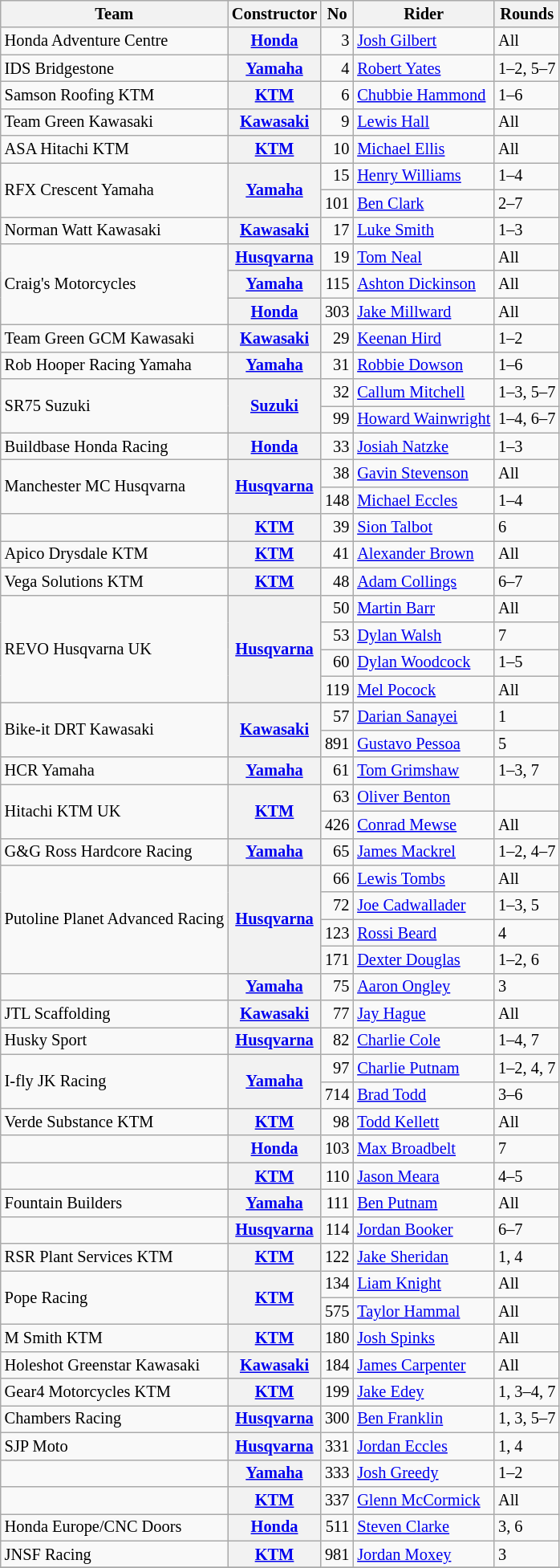<table class="wikitable" style="font-size: 85%;">
<tr>
<th>Team</th>
<th>Constructor</th>
<th>No</th>
<th>Rider</th>
<th>Rounds</th>
</tr>
<tr>
<td>Honda Adventure Centre</td>
<th><a href='#'>Honda</a></th>
<td align=right>3</td>
<td> <a href='#'>Josh Gilbert</a></td>
<td>All</td>
</tr>
<tr>
<td>IDS Bridgestone</td>
<th><a href='#'>Yamaha</a></th>
<td align=right>4</td>
<td> <a href='#'>Robert Yates</a></td>
<td>1–2, 5–7</td>
</tr>
<tr>
<td>Samson Roofing KTM</td>
<th><a href='#'>KTM</a></th>
<td align=right>6</td>
<td> <a href='#'>Chubbie Hammond</a></td>
<td>1–6</td>
</tr>
<tr>
<td>Team Green Kawasaki</td>
<th><a href='#'>Kawasaki</a></th>
<td align=right>9</td>
<td> <a href='#'>Lewis Hall</a></td>
<td>All</td>
</tr>
<tr>
<td>ASA Hitachi KTM</td>
<th><a href='#'>KTM</a></th>
<td align=right>10</td>
<td> <a href='#'>Michael Ellis</a></td>
<td>All</td>
</tr>
<tr>
<td rowspan=2>RFX Crescent Yamaha</td>
<th rowspan=2><a href='#'>Yamaha</a></th>
<td align=right>15</td>
<td> <a href='#'>Henry Williams</a></td>
<td>1–4</td>
</tr>
<tr>
<td align="right">101</td>
<td> <a href='#'>Ben Clark</a></td>
<td>2–7</td>
</tr>
<tr>
<td>Norman Watt Kawasaki</td>
<th><a href='#'>Kawasaki</a></th>
<td align=right>17</td>
<td> <a href='#'>Luke Smith</a></td>
<td>1–3</td>
</tr>
<tr>
<td rowspan=3>Craig's Motorcycles</td>
<th><a href='#'>Husqvarna</a></th>
<td align="right">19</td>
<td> <a href='#'>Tom Neal</a></td>
<td>All</td>
</tr>
<tr>
<th><a href='#'>Yamaha</a></th>
<td align="right">115</td>
<td> <a href='#'>Ashton Dickinson</a></td>
<td>All</td>
</tr>
<tr>
<th><a href='#'>Honda</a></th>
<td align="right">303</td>
<td> <a href='#'>Jake Millward</a></td>
<td>All</td>
</tr>
<tr>
<td>Team Green GCM Kawasaki</td>
<th><a href='#'>Kawasaki</a></th>
<td align=right>29</td>
<td> <a href='#'>Keenan Hird</a></td>
<td>1–2</td>
</tr>
<tr>
<td>Rob Hooper Racing Yamaha</td>
<th><a href='#'>Yamaha</a></th>
<td align=right>31</td>
<td> <a href='#'>Robbie Dowson</a></td>
<td>1–6</td>
</tr>
<tr>
<td rowspan=2>SR75 Suzuki</td>
<th rowspan=2><a href='#'>Suzuki</a></th>
<td align=right>32</td>
<td> <a href='#'>Callum Mitchell</a></td>
<td>1–3, 5–7</td>
</tr>
<tr>
<td align="right">99</td>
<td> <a href='#'>Howard Wainwright</a></td>
<td>1–4, 6–7</td>
</tr>
<tr>
<td>Buildbase Honda Racing</td>
<th><a href='#'>Honda</a></th>
<td align=right>33</td>
<td> <a href='#'>Josiah Natzke</a></td>
<td>1–3</td>
</tr>
<tr>
<td rowspan=2>Manchester MC Husqvarna</td>
<th rowspan=2><a href='#'>Husqvarna</a></th>
<td align=right>38</td>
<td> <a href='#'>Gavin Stevenson</a></td>
<td>All</td>
</tr>
<tr>
<td align="right">148</td>
<td> <a href='#'>Michael Eccles</a></td>
<td>1–4</td>
</tr>
<tr>
<td></td>
<th><a href='#'>KTM</a></th>
<td align="right">39</td>
<td> <a href='#'>Sion Talbot</a></td>
<td>6</td>
</tr>
<tr>
<td>Apico Drysdale KTM</td>
<th><a href='#'>KTM</a></th>
<td align=right>41</td>
<td> <a href='#'>Alexander Brown</a></td>
<td>All</td>
</tr>
<tr>
<td>Vega Solutions KTM</td>
<th><a href='#'>KTM</a></th>
<td align="right">48</td>
<td> <a href='#'>Adam Collings</a></td>
<td>6–7</td>
</tr>
<tr>
<td rowspan=4>REVO Husqvarna UK</td>
<th rowspan=4><a href='#'>Husqvarna</a></th>
<td align="right">50</td>
<td> <a href='#'>Martin Barr</a></td>
<td>All</td>
</tr>
<tr>
<td align="right">53</td>
<td> <a href='#'>Dylan Walsh</a></td>
<td>7</td>
</tr>
<tr>
<td align="right">60</td>
<td> <a href='#'>Dylan Woodcock</a></td>
<td>1–5</td>
</tr>
<tr>
<td align="right">119</td>
<td> <a href='#'>Mel Pocock</a></td>
<td>All</td>
</tr>
<tr>
<td rowspan=2>Bike-it DRT Kawasaki</td>
<th rowspan=2><a href='#'>Kawasaki</a></th>
<td align="right">57</td>
<td> <a href='#'>Darian Sanayei</a></td>
<td>1</td>
</tr>
<tr>
<td align="right">891</td>
<td> <a href='#'>Gustavo Pessoa</a></td>
<td>5</td>
</tr>
<tr>
<td>HCR Yamaha</td>
<th><a href='#'>Yamaha</a></th>
<td align=right>61</td>
<td> <a href='#'>Tom Grimshaw</a></td>
<td>1–3, 7</td>
</tr>
<tr>
<td rowspan=2>Hitachi KTM UK</td>
<th rowspan=2><a href='#'>KTM</a></th>
<td align="right">63</td>
<td> <a href='#'>Oliver Benton</a></td>
<td></td>
</tr>
<tr>
<td align="right">426</td>
<td> <a href='#'>Conrad Mewse</a></td>
<td>All</td>
</tr>
<tr>
<td>G&G Ross Hardcore Racing</td>
<th><a href='#'>Yamaha</a></th>
<td align=right>65</td>
<td> <a href='#'>James Mackrel</a></td>
<td>1–2, 4–7</td>
</tr>
<tr>
<td rowspan=4>Putoline Planet Advanced Racing</td>
<th rowspan=4><a href='#'>Husqvarna</a></th>
<td align="right">66</td>
<td> <a href='#'>Lewis Tombs</a></td>
<td>All</td>
</tr>
<tr>
<td align="right">72</td>
<td> <a href='#'>Joe Cadwallader</a></td>
<td>1–3, 5</td>
</tr>
<tr>
<td align="right">123</td>
<td> <a href='#'>Rossi Beard</a></td>
<td>4</td>
</tr>
<tr>
<td align="right">171</td>
<td> <a href='#'>Dexter Douglas</a></td>
<td>1–2, 6</td>
</tr>
<tr>
<td></td>
<th><a href='#'>Yamaha</a></th>
<td align="right">75</td>
<td> <a href='#'>Aaron Ongley</a></td>
<td>3</td>
</tr>
<tr>
<td>JTL Scaffolding</td>
<th><a href='#'>Kawasaki</a></th>
<td align=right>77</td>
<td> <a href='#'>Jay Hague</a></td>
<td>All</td>
</tr>
<tr>
<td>Husky Sport</td>
<th><a href='#'>Husqvarna</a></th>
<td align=right>82</td>
<td> <a href='#'>Charlie Cole</a></td>
<td>1–4, 7</td>
</tr>
<tr>
<td rowspan=2>I-fly JK Racing</td>
<th rowspan=2><a href='#'>Yamaha</a></th>
<td align="right">97</td>
<td> <a href='#'>Charlie Putnam</a></td>
<td>1–2, 4, 7</td>
</tr>
<tr>
<td align="right">714</td>
<td> <a href='#'>Brad Todd</a></td>
<td>3–6</td>
</tr>
<tr>
<td>Verde Substance KTM</td>
<th><a href='#'>KTM</a></th>
<td align=right>98</td>
<td> <a href='#'>Todd Kellett</a></td>
<td>All</td>
</tr>
<tr>
<td></td>
<th><a href='#'>Honda</a></th>
<td align="right">103</td>
<td> <a href='#'>Max Broadbelt</a></td>
<td>7</td>
</tr>
<tr>
<td></td>
<th><a href='#'>KTM</a></th>
<td align="right">110</td>
<td> <a href='#'>Jason Meara</a></td>
<td>4–5</td>
</tr>
<tr>
<td>Fountain Builders</td>
<th><a href='#'>Yamaha</a></th>
<td align=right>111</td>
<td> <a href='#'>Ben Putnam</a></td>
<td>All</td>
</tr>
<tr>
<td></td>
<th><a href='#'>Husqvarna</a></th>
<td align="right">114</td>
<td> <a href='#'>Jordan Booker</a></td>
<td>6–7</td>
</tr>
<tr>
<td>RSR Plant Services KTM</td>
<th><a href='#'>KTM</a></th>
<td align=right>122</td>
<td> <a href='#'>Jake Sheridan</a></td>
<td>1, 4</td>
</tr>
<tr>
<td rowspan=2>Pope Racing</td>
<th rowspan=2><a href='#'>KTM</a></th>
<td align=right>134</td>
<td> <a href='#'>Liam Knight</a></td>
<td>All</td>
</tr>
<tr>
<td align="right">575</td>
<td> <a href='#'>Taylor Hammal</a></td>
<td>All</td>
</tr>
<tr>
<td>M Smith KTM</td>
<th><a href='#'>KTM</a></th>
<td align=right>180</td>
<td> <a href='#'>Josh Spinks</a></td>
<td>All</td>
</tr>
<tr>
<td>Holeshot Greenstar Kawasaki</td>
<th><a href='#'>Kawasaki</a></th>
<td align=right>184</td>
<td> <a href='#'>James Carpenter</a></td>
<td>All</td>
</tr>
<tr>
<td>Gear4 Motorcycles KTM</td>
<th><a href='#'>KTM</a></th>
<td align=right>199</td>
<td> <a href='#'>Jake Edey</a></td>
<td>1, 3–4, 7</td>
</tr>
<tr>
<td>Chambers Racing</td>
<th><a href='#'>Husqvarna</a></th>
<td align=right>300</td>
<td> <a href='#'>Ben Franklin</a></td>
<td>1, 3, 5–7</td>
</tr>
<tr>
<td>SJP Moto</td>
<th><a href='#'>Husqvarna</a></th>
<td align=right>331</td>
<td> <a href='#'>Jordan Eccles</a></td>
<td>1, 4</td>
</tr>
<tr>
<td></td>
<th><a href='#'>Yamaha</a></th>
<td align="right">333</td>
<td> <a href='#'>Josh Greedy</a></td>
<td>1–2</td>
</tr>
<tr>
<td></td>
<th><a href='#'>KTM</a></th>
<td align=right>337</td>
<td> <a href='#'>Glenn McCormick</a></td>
<td>All</td>
</tr>
<tr>
<td>Honda Europe/CNC Doors</td>
<th><a href='#'>Honda</a></th>
<td align="right">511</td>
<td> <a href='#'>Steven Clarke</a></td>
<td>3, 6</td>
</tr>
<tr>
<td>JNSF Racing</td>
<th><a href='#'>KTM</a></th>
<td align=right>981</td>
<td> <a href='#'>Jordan Moxey</a></td>
<td>3</td>
</tr>
<tr>
</tr>
</table>
